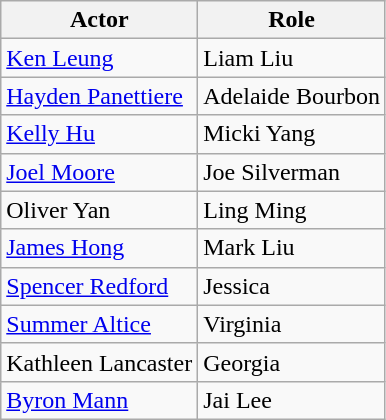<table class="wikitable">
<tr>
<th>Actor</th>
<th>Role</th>
</tr>
<tr>
<td><a href='#'>Ken Leung</a></td>
<td>Liam Liu</td>
</tr>
<tr>
<td><a href='#'>Hayden Panettiere</a></td>
<td>Adelaide Bourbon</td>
</tr>
<tr>
<td><a href='#'>Kelly Hu</a></td>
<td>Micki Yang</td>
</tr>
<tr>
<td><a href='#'>Joel Moore</a></td>
<td>Joe Silverman</td>
</tr>
<tr>
<td>Oliver Yan</td>
<td>Ling Ming</td>
</tr>
<tr>
<td><a href='#'>James Hong</a></td>
<td>Mark Liu</td>
</tr>
<tr>
<td><a href='#'>Spencer Redford</a></td>
<td>Jessica</td>
</tr>
<tr>
<td><a href='#'>Summer Altice</a></td>
<td>Virginia</td>
</tr>
<tr>
<td>Kathleen Lancaster</td>
<td>Georgia</td>
</tr>
<tr>
<td><a href='#'>Byron Mann</a></td>
<td>Jai Lee</td>
</tr>
</table>
